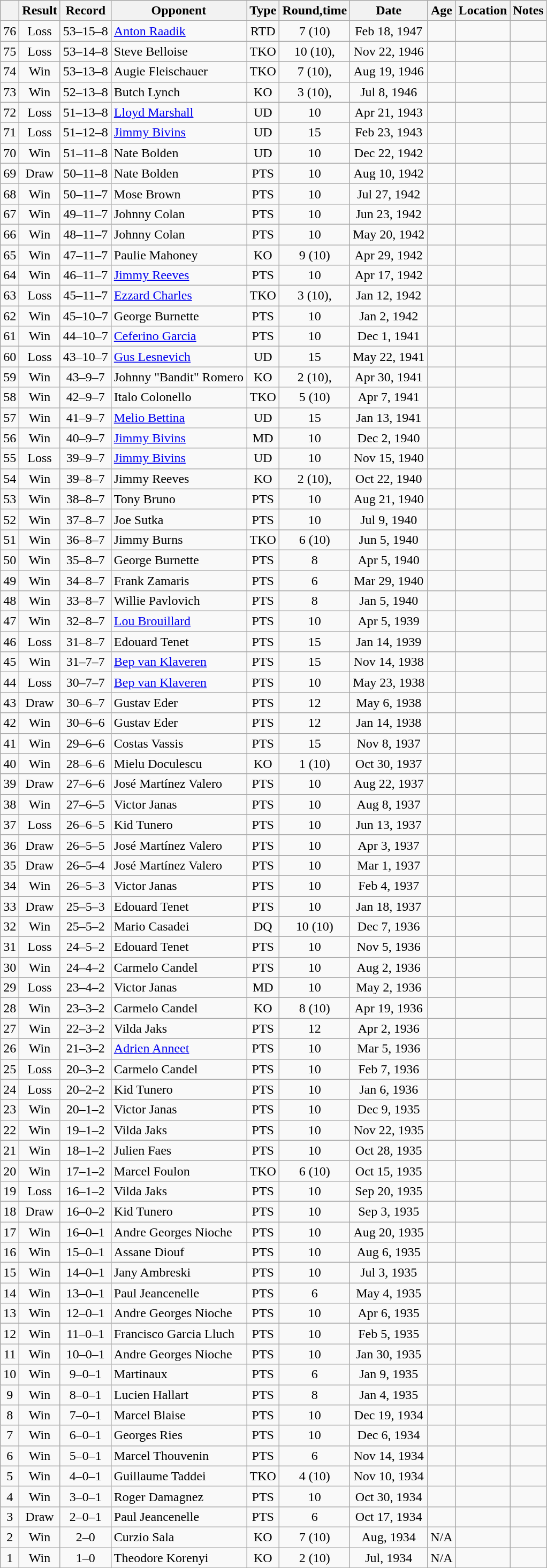<table class="wikitable" style="text-align:center">
<tr>
<th></th>
<th>Result</th>
<th>Record</th>
<th>Opponent</th>
<th>Type</th>
<th>Round,time</th>
<th>Date</th>
<th>Age</th>
<th>Location</th>
<th>Notes</th>
</tr>
<tr>
<td>76</td>
<td>Loss</td>
<td>53–15–8</td>
<td align=left><a href='#'>Anton Raadik</a></td>
<td>RTD</td>
<td>7 (10)</td>
<td>Feb 18, 1947</td>
<td style="text-align:left;"></td>
<td style="text-align:left;"></td>
<td></td>
</tr>
<tr>
<td>75</td>
<td>Loss</td>
<td>53–14–8</td>
<td align=left>Steve Belloise</td>
<td>TKO</td>
<td>10 (10), </td>
<td>Nov 22, 1946</td>
<td style="text-align:left;"></td>
<td style="text-align:left;"></td>
<td></td>
</tr>
<tr>
<td>74</td>
<td>Win</td>
<td>53–13–8</td>
<td align=left>Augie Fleischauer</td>
<td>TKO</td>
<td>7 (10), </td>
<td>Aug 19, 1946</td>
<td style="text-align:left;"></td>
<td style="text-align:left;"></td>
<td></td>
</tr>
<tr>
<td>73</td>
<td>Win</td>
<td>52–13–8</td>
<td align=left>Butch Lynch</td>
<td>KO</td>
<td>3 (10), </td>
<td>Jul 8, 1946</td>
<td style="text-align:left;"></td>
<td style="text-align:left;"></td>
<td></td>
</tr>
<tr>
<td>72</td>
<td>Loss</td>
<td>51–13–8</td>
<td align=left><a href='#'>Lloyd Marshall</a></td>
<td>UD</td>
<td>10</td>
<td>Apr 21, 1943</td>
<td style="text-align:left;"></td>
<td style="text-align:left;"></td>
<td></td>
</tr>
<tr>
<td>71</td>
<td>Loss</td>
<td>51–12–8</td>
<td align=left><a href='#'>Jimmy Bivins</a></td>
<td>UD</td>
<td>15</td>
<td>Feb 23, 1943</td>
<td style="text-align:left;"></td>
<td style="text-align:left;"></td>
<td style="text-align:left;"></td>
</tr>
<tr>
<td>70</td>
<td>Win</td>
<td>51–11–8</td>
<td align=left>Nate Bolden</td>
<td>UD</td>
<td>10</td>
<td>Dec 22, 1942</td>
<td style="text-align:left;"></td>
<td style="text-align:left;"></td>
<td></td>
</tr>
<tr>
<td>69</td>
<td>Draw</td>
<td>50–11–8</td>
<td align=left>Nate Bolden</td>
<td>PTS</td>
<td>10</td>
<td>Aug 10, 1942</td>
<td style="text-align:left;"></td>
<td style="text-align:left;"></td>
<td></td>
</tr>
<tr>
<td>68</td>
<td>Win</td>
<td>50–11–7</td>
<td align=left>Mose Brown</td>
<td>PTS</td>
<td>10</td>
<td>Jul 27, 1942</td>
<td style="text-align:left;"></td>
<td style="text-align:left;"></td>
<td></td>
</tr>
<tr>
<td>67</td>
<td>Win</td>
<td>49–11–7</td>
<td align=left>Johnny Colan</td>
<td>PTS</td>
<td>10</td>
<td>Jun 23, 1942</td>
<td style="text-align:left;"></td>
<td style="text-align:left;"></td>
<td></td>
</tr>
<tr>
<td>66</td>
<td>Win</td>
<td>48–11–7</td>
<td align=left>Johnny Colan</td>
<td>PTS</td>
<td>10</td>
<td>May 20, 1942</td>
<td style="text-align:left;"></td>
<td style="text-align:left;"></td>
<td></td>
</tr>
<tr>
<td>65</td>
<td>Win</td>
<td>47–11–7</td>
<td align=left>Paulie Mahoney</td>
<td>KO</td>
<td>9 (10)</td>
<td>Apr 29, 1942</td>
<td style="text-align:left;"></td>
<td style="text-align:left;"></td>
<td></td>
</tr>
<tr>
<td>64</td>
<td>Win</td>
<td>46–11–7</td>
<td align=left><a href='#'>Jimmy Reeves</a></td>
<td>PTS</td>
<td>10</td>
<td>Apr 17, 1942</td>
<td style="text-align:left;"></td>
<td style="text-align:left;"></td>
<td></td>
</tr>
<tr>
<td>63</td>
<td>Loss</td>
<td>45–11–7</td>
<td align=left><a href='#'>Ezzard Charles</a></td>
<td>TKO</td>
<td>3 (10), </td>
<td>Jan 12, 1942</td>
<td style="text-align:left;"></td>
<td style="text-align:left;"></td>
<td></td>
</tr>
<tr>
<td>62</td>
<td>Win</td>
<td>45–10–7</td>
<td align=left>George Burnette</td>
<td>PTS</td>
<td>10</td>
<td>Jan 2, 1942</td>
<td style="text-align:left;"></td>
<td style="text-align:left;"></td>
<td></td>
</tr>
<tr>
<td>61</td>
<td>Win</td>
<td>44–10–7</td>
<td align=left><a href='#'>Ceferino Garcia</a></td>
<td>PTS</td>
<td>10</td>
<td>Dec 1, 1941</td>
<td style="text-align:left;"></td>
<td style="text-align:left;"></td>
<td></td>
</tr>
<tr>
<td>60</td>
<td>Loss</td>
<td>43–10–7</td>
<td align=left><a href='#'>Gus Lesnevich</a></td>
<td>UD</td>
<td>15</td>
<td>May 22, 1941</td>
<td style="text-align:left;"></td>
<td style="text-align:left;"></td>
<td style="text-align:left;"></td>
</tr>
<tr>
<td>59</td>
<td>Win</td>
<td>43–9–7</td>
<td align=left>Johnny "Bandit" Romero</td>
<td>KO</td>
<td>2 (10), </td>
<td>Apr 30, 1941</td>
<td style="text-align:left;"></td>
<td style="text-align:left;"></td>
<td></td>
</tr>
<tr>
<td>58</td>
<td>Win</td>
<td>42–9–7</td>
<td align=left>Italo Colonello</td>
<td>TKO</td>
<td>5 (10)</td>
<td>Apr 7, 1941</td>
<td style="text-align:left;"></td>
<td style="text-align:left;"></td>
<td></td>
</tr>
<tr>
<td>57</td>
<td>Win</td>
<td>41–9–7</td>
<td align=left><a href='#'>Melio Bettina</a></td>
<td>UD</td>
<td>15</td>
<td>Jan 13, 1941</td>
<td style="text-align:left;"></td>
<td style="text-align:left;"></td>
<td style="text-align:left;"></td>
</tr>
<tr>
<td>56</td>
<td>Win</td>
<td>40–9–7</td>
<td align=left><a href='#'>Jimmy Bivins</a></td>
<td>MD</td>
<td>10</td>
<td>Dec 2, 1940</td>
<td style="text-align:left;"></td>
<td style="text-align:left;"></td>
<td></td>
</tr>
<tr>
<td>55</td>
<td>Loss</td>
<td>39–9–7</td>
<td align=left><a href='#'>Jimmy Bivins</a></td>
<td>UD</td>
<td>10</td>
<td>Nov 15, 1940</td>
<td style="text-align:left;"></td>
<td style="text-align:left;"></td>
<td></td>
</tr>
<tr>
<td>54</td>
<td>Win</td>
<td>39–8–7</td>
<td align=left>Jimmy Reeves</td>
<td>KO</td>
<td>2 (10), </td>
<td>Oct 22, 1940</td>
<td style="text-align:left;"></td>
<td style="text-align:left;"></td>
<td></td>
</tr>
<tr>
<td>53</td>
<td>Win</td>
<td>38–8–7</td>
<td align=left>Tony Bruno</td>
<td>PTS</td>
<td>10</td>
<td>Aug 21, 1940</td>
<td style="text-align:left;"></td>
<td style="text-align:left;"></td>
<td></td>
</tr>
<tr>
<td>52</td>
<td>Win</td>
<td>37–8–7</td>
<td align=left>Joe Sutka</td>
<td>PTS</td>
<td>10</td>
<td>Jul 9, 1940</td>
<td style="text-align:left;"></td>
<td style="text-align:left;"></td>
<td></td>
</tr>
<tr>
<td>51</td>
<td>Win</td>
<td>36–8–7</td>
<td align=left>Jimmy Burns</td>
<td>TKO</td>
<td>6 (10)</td>
<td>Jun 5, 1940</td>
<td style="text-align:left;"></td>
<td style="text-align:left;"></td>
<td></td>
</tr>
<tr>
<td>50</td>
<td>Win</td>
<td>35–8–7</td>
<td align=left>George Burnette</td>
<td>PTS</td>
<td>8</td>
<td>Apr 5, 1940</td>
<td style="text-align:left;"></td>
<td style="text-align:left;"></td>
<td></td>
</tr>
<tr>
<td>49</td>
<td>Win</td>
<td>34–8–7</td>
<td align=left>Frank Zamaris</td>
<td>PTS</td>
<td>6</td>
<td>Mar 29, 1940</td>
<td style="text-align:left;"></td>
<td style="text-align:left;"></td>
<td></td>
</tr>
<tr>
<td>48</td>
<td>Win</td>
<td>33–8–7</td>
<td align=left>Willie Pavlovich</td>
<td>PTS</td>
<td>8</td>
<td>Jan 5, 1940</td>
<td style="text-align:left;"></td>
<td style="text-align:left;"></td>
<td></td>
</tr>
<tr>
<td>47</td>
<td>Win</td>
<td>32–8–7</td>
<td align=left><a href='#'>Lou Brouillard</a></td>
<td>PTS</td>
<td>10</td>
<td>Apr 5, 1939</td>
<td style="text-align:left;"></td>
<td style="text-align:left;"></td>
<td></td>
</tr>
<tr>
<td>46</td>
<td>Loss</td>
<td>31–8–7</td>
<td align=left>Edouard Tenet</td>
<td>PTS</td>
<td>15</td>
<td>Jan 14, 1939</td>
<td style="text-align:left;"></td>
<td style="text-align:left;"></td>
<td style="text-align:left;"></td>
</tr>
<tr>
<td>45</td>
<td>Win</td>
<td>31–7–7</td>
<td align=left><a href='#'>Bep van Klaveren</a></td>
<td>PTS</td>
<td>15</td>
<td>Nov 14, 1938</td>
<td style="text-align:left;"></td>
<td style="text-align:left;"></td>
<td style="text-align:left;"></td>
</tr>
<tr>
<td>44</td>
<td>Loss</td>
<td>30–7–7</td>
<td align=left><a href='#'>Bep van Klaveren</a></td>
<td>PTS</td>
<td>10</td>
<td>May 23, 1938</td>
<td style="text-align:left;"></td>
<td style="text-align:left;"></td>
<td></td>
</tr>
<tr>
<td>43</td>
<td>Draw</td>
<td>30–6–7</td>
<td align=left>Gustav Eder</td>
<td>PTS</td>
<td>12</td>
<td>May 6, 1938</td>
<td style="text-align:left;"></td>
<td style="text-align:left;"></td>
<td></td>
</tr>
<tr>
<td>42</td>
<td>Win</td>
<td>30–6–6</td>
<td align=left>Gustav Eder</td>
<td>PTS</td>
<td>12</td>
<td>Jan 14, 1938</td>
<td style="text-align:left;"></td>
<td style="text-align:left;"></td>
<td></td>
</tr>
<tr>
<td>41</td>
<td>Win</td>
<td>29–6–6</td>
<td align=left>Costas Vassis</td>
<td>PTS</td>
<td>15</td>
<td>Nov 8, 1937</td>
<td style="text-align:left;"></td>
<td style="text-align:left;"></td>
<td style="text-align:left;"></td>
</tr>
<tr>
<td>40</td>
<td>Win</td>
<td>28–6–6</td>
<td align=left>Mielu Doculescu</td>
<td>KO</td>
<td>1 (10)</td>
<td>Oct 30, 1937</td>
<td style="text-align:left;"></td>
<td style="text-align:left;"></td>
<td></td>
</tr>
<tr>
<td>39</td>
<td>Draw</td>
<td>27–6–6</td>
<td align=left>José Martínez Valero</td>
<td>PTS</td>
<td>10</td>
<td>Aug 22, 1937</td>
<td style="text-align:left;"></td>
<td style="text-align:left;"></td>
<td></td>
</tr>
<tr>
<td>38</td>
<td>Win</td>
<td>27–6–5</td>
<td align=left>Victor Janas</td>
<td>PTS</td>
<td>10</td>
<td>Aug 8, 1937</td>
<td style="text-align:left;"></td>
<td style="text-align:left;"></td>
<td></td>
</tr>
<tr>
<td>37</td>
<td>Loss</td>
<td>26–6–5</td>
<td align=left>Kid Tunero</td>
<td>PTS</td>
<td>10</td>
<td>Jun 13, 1937</td>
<td style="text-align:left;"></td>
<td style="text-align:left;"></td>
<td></td>
</tr>
<tr>
<td>36</td>
<td>Draw</td>
<td>26–5–5</td>
<td align=left>José Martínez Valero</td>
<td>PTS</td>
<td>10</td>
<td>Apr 3, 1937</td>
<td style="text-align:left;"></td>
<td style="text-align:left;"></td>
<td></td>
</tr>
<tr>
<td>35</td>
<td>Draw</td>
<td>26–5–4</td>
<td align=left>José Martínez Valero</td>
<td>PTS</td>
<td>10</td>
<td>Mar 1, 1937</td>
<td style="text-align:left;"></td>
<td style="text-align:left;"></td>
<td></td>
</tr>
<tr>
<td>34</td>
<td>Win</td>
<td>26–5–3</td>
<td align=left>Victor Janas</td>
<td>PTS</td>
<td>10</td>
<td>Feb 4, 1937</td>
<td style="text-align:left;"></td>
<td style="text-align:left;"></td>
<td></td>
</tr>
<tr>
<td>33</td>
<td>Draw</td>
<td>25–5–3</td>
<td align=left>Edouard Tenet</td>
<td>PTS</td>
<td>10</td>
<td>Jan 18, 1937</td>
<td style="text-align:left;"></td>
<td style="text-align:left;"></td>
<td></td>
</tr>
<tr>
<td>32</td>
<td>Win</td>
<td>25–5–2</td>
<td align=left>Mario Casadei</td>
<td>DQ</td>
<td>10 (10)</td>
<td>Dec 7, 1936</td>
<td style="text-align:left;"></td>
<td style="text-align:left;"></td>
<td></td>
</tr>
<tr>
<td>31</td>
<td>Loss</td>
<td>24–5–2</td>
<td align=left>Edouard Tenet</td>
<td>PTS</td>
<td>10</td>
<td>Nov 5, 1936</td>
<td style="text-align:left;"></td>
<td style="text-align:left;"></td>
<td></td>
</tr>
<tr>
<td>30</td>
<td>Win</td>
<td>24–4–2</td>
<td align=left>Carmelo Candel</td>
<td>PTS</td>
<td>10</td>
<td>Aug 2, 1936</td>
<td style="text-align:left;"></td>
<td style="text-align:left;"></td>
<td></td>
</tr>
<tr>
<td>29</td>
<td>Loss</td>
<td>23–4–2</td>
<td align=left>Victor Janas</td>
<td>MD</td>
<td>10</td>
<td>May 2, 1936</td>
<td style="text-align:left;"></td>
<td style="text-align:left;"></td>
<td></td>
</tr>
<tr>
<td>28</td>
<td>Win</td>
<td>23–3–2</td>
<td align=left>Carmelo Candel</td>
<td>KO</td>
<td>8 (10)</td>
<td>Apr 19, 1936</td>
<td style="text-align:left;"></td>
<td style="text-align:left;"></td>
<td></td>
</tr>
<tr>
<td>27</td>
<td>Win</td>
<td>22–3–2</td>
<td align=left>Vilda Jaks</td>
<td>PTS</td>
<td>12</td>
<td>Apr 2, 1936</td>
<td style="text-align:left;"></td>
<td style="text-align:left;"></td>
<td></td>
</tr>
<tr>
<td>26</td>
<td>Win</td>
<td>21–3–2</td>
<td align=left><a href='#'>Adrien Anneet</a></td>
<td>PTS</td>
<td>10</td>
<td>Mar 5, 1936</td>
<td style="text-align:left;"></td>
<td style="text-align:left;"></td>
<td></td>
</tr>
<tr>
<td>25</td>
<td>Loss</td>
<td>20–3–2</td>
<td align=left>Carmelo Candel</td>
<td>PTS</td>
<td>10</td>
<td>Feb 7, 1936</td>
<td style="text-align:left;"></td>
<td style="text-align:left;"></td>
<td></td>
</tr>
<tr>
<td>24</td>
<td>Loss</td>
<td>20–2–2</td>
<td align=left>Kid Tunero</td>
<td>PTS</td>
<td>10</td>
<td>Jan 6, 1936</td>
<td style="text-align:left;"></td>
<td style="text-align:left;"></td>
<td></td>
</tr>
<tr>
<td>23</td>
<td>Win</td>
<td>20–1–2</td>
<td align=left>Victor Janas</td>
<td>PTS</td>
<td>10</td>
<td>Dec 9, 1935</td>
<td style="text-align:left;"></td>
<td style="text-align:left;"></td>
<td></td>
</tr>
<tr>
<td>22</td>
<td>Win</td>
<td>19–1–2</td>
<td align=left>Vilda Jaks</td>
<td>PTS</td>
<td>10</td>
<td>Nov 22, 1935</td>
<td style="text-align:left;"></td>
<td style="text-align:left;"></td>
<td></td>
</tr>
<tr>
<td>21</td>
<td>Win</td>
<td>18–1–2</td>
<td align=left>Julien Faes</td>
<td>PTS</td>
<td>10</td>
<td>Oct 28, 1935</td>
<td style="text-align:left;"></td>
<td style="text-align:left;"></td>
<td></td>
</tr>
<tr>
<td>20</td>
<td>Win</td>
<td>17–1–2</td>
<td align=left>Marcel Foulon</td>
<td>TKO</td>
<td>6 (10)</td>
<td>Oct 15, 1935</td>
<td style="text-align:left;"></td>
<td style="text-align:left;"></td>
<td></td>
</tr>
<tr>
<td>19</td>
<td>Loss</td>
<td>16–1–2</td>
<td align=left>Vilda Jaks</td>
<td>PTS</td>
<td>10</td>
<td>Sep 20, 1935</td>
<td style="text-align:left;"></td>
<td style="text-align:left;"></td>
<td></td>
</tr>
<tr>
<td>18</td>
<td>Draw</td>
<td>16–0–2</td>
<td align=left>Kid Tunero</td>
<td>PTS</td>
<td>10</td>
<td>Sep 3, 1935</td>
<td style="text-align:left;"></td>
<td style="text-align:left;"></td>
<td></td>
</tr>
<tr>
<td>17</td>
<td>Win</td>
<td>16–0–1</td>
<td align=left>Andre Georges Nioche</td>
<td>PTS</td>
<td>10</td>
<td>Aug 20, 1935</td>
<td style="text-align:left;"></td>
<td style="text-align:left;"></td>
<td></td>
</tr>
<tr>
<td>16</td>
<td>Win</td>
<td>15–0–1</td>
<td align=left>Assane Diouf</td>
<td>PTS</td>
<td>10</td>
<td>Aug 6, 1935</td>
<td style="text-align:left;"></td>
<td style="text-align:left;"></td>
<td></td>
</tr>
<tr>
<td>15</td>
<td>Win</td>
<td>14–0–1</td>
<td align=left>Jany Ambreski</td>
<td>PTS</td>
<td>10</td>
<td>Jul 3, 1935</td>
<td style="text-align:left;"></td>
<td style="text-align:left;"></td>
<td style="text-align:left;"></td>
</tr>
<tr>
<td>14</td>
<td>Win</td>
<td>13–0–1</td>
<td align=left>Paul Jeancenelle</td>
<td>PTS</td>
<td>6</td>
<td>May 4, 1935</td>
<td style="text-align:left;"></td>
<td style="text-align:left;"></td>
<td></td>
</tr>
<tr>
<td>13</td>
<td>Win</td>
<td>12–0–1</td>
<td align=left>Andre Georges Nioche</td>
<td>PTS</td>
<td>10</td>
<td>Apr 6, 1935</td>
<td style="text-align:left;"></td>
<td style="text-align:left;"></td>
<td></td>
</tr>
<tr>
<td>12</td>
<td>Win</td>
<td>11–0–1</td>
<td align=left>Francisco Garcia Lluch</td>
<td>PTS</td>
<td>10</td>
<td>Feb 5, 1935</td>
<td style="text-align:left;"></td>
<td style="text-align:left;"></td>
<td></td>
</tr>
<tr>
<td>11</td>
<td>Win</td>
<td>10–0–1</td>
<td align=left>Andre Georges Nioche</td>
<td>PTS</td>
<td>10</td>
<td>Jan 30, 1935</td>
<td style="text-align:left;"></td>
<td style="text-align:left;"></td>
<td></td>
</tr>
<tr>
<td>10</td>
<td>Win</td>
<td>9–0–1</td>
<td align=left>Martinaux</td>
<td>PTS</td>
<td>6</td>
<td>Jan 9, 1935</td>
<td style="text-align:left;"></td>
<td style="text-align:left;"></td>
<td></td>
</tr>
<tr>
<td>9</td>
<td>Win</td>
<td>8–0–1</td>
<td align=left>Lucien Hallart</td>
<td>PTS</td>
<td>8</td>
<td>Jan 4, 1935</td>
<td style="text-align:left;"></td>
<td style="text-align:left;"></td>
<td></td>
</tr>
<tr>
<td>8</td>
<td>Win</td>
<td>7–0–1</td>
<td align=left>Marcel Blaise</td>
<td>PTS</td>
<td>10</td>
<td>Dec 19, 1934</td>
<td style="text-align:left;"></td>
<td style="text-align:left;"></td>
<td></td>
</tr>
<tr>
<td>7</td>
<td>Win</td>
<td>6–0–1</td>
<td align=left>Georges Ries</td>
<td>PTS</td>
<td>10</td>
<td>Dec 6, 1934</td>
<td style="text-align:left;"></td>
<td style="text-align:left;"></td>
<td></td>
</tr>
<tr>
<td>6</td>
<td>Win</td>
<td>5–0–1</td>
<td align=left>Marcel Thouvenin</td>
<td>PTS</td>
<td>6</td>
<td>Nov 14, 1934</td>
<td style="text-align:left;"></td>
<td style="text-align:left;"></td>
<td></td>
</tr>
<tr>
<td>5</td>
<td>Win</td>
<td>4–0–1</td>
<td align=left>Guillaume Taddei</td>
<td>TKO</td>
<td>4 (10)</td>
<td>Nov 10, 1934</td>
<td style="text-align:left;"></td>
<td style="text-align:left;"></td>
<td></td>
</tr>
<tr>
<td>4</td>
<td>Win</td>
<td>3–0–1</td>
<td align=left>Roger Damagnez</td>
<td>PTS</td>
<td>10</td>
<td>Oct 30, 1934</td>
<td style="text-align:left;"></td>
<td style="text-align:left;"></td>
<td></td>
</tr>
<tr>
<td>3</td>
<td>Draw</td>
<td>2–0–1</td>
<td align=left>Paul Jeancenelle</td>
<td>PTS</td>
<td>6</td>
<td>Oct 17, 1934</td>
<td style="text-align:left;"></td>
<td style="text-align:left;"></td>
<td></td>
</tr>
<tr>
<td>2</td>
<td>Win</td>
<td>2–0</td>
<td align=left>Curzio Sala</td>
<td>KO</td>
<td>7 (10)</td>
<td>Aug, 1934</td>
<td style="text-align:left;">N/A</td>
<td style="text-align:left;"></td>
<td style="text-align:left;"></td>
</tr>
<tr>
<td>1</td>
<td>Win</td>
<td>1–0</td>
<td align=left>Theodore Korenyi</td>
<td>KO</td>
<td>2 (10)</td>
<td>Jul, 1934</td>
<td style="text-align:left;">N/A</td>
<td style="text-align:left;"></td>
<td style="text-align:left;"></td>
</tr>
<tr>
</tr>
</table>
